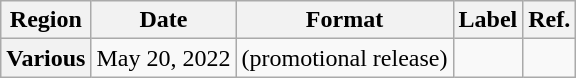<table class="wikitable plainrowheaders">
<tr>
<th scope="col">Region</th>
<th scope="col">Date</th>
<th scope="col">Format</th>
<th scope="col">Label</th>
<th scope="col">Ref.</th>
</tr>
<tr>
<th scope="row">Various</th>
<td>May 20, 2022</td>
<td> (promotional release)</td>
<td></td>
<td></td>
</tr>
</table>
